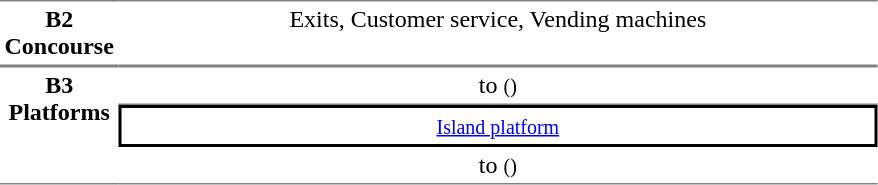<table table border=0 cellspacing=0 cellpadding=3>
<tr>
<td style="border-bottom:solid 1px gray; border-top:solid 1px gray;text-align:center" valign=top><strong>B2<br>Concourse</strong></td>
<td style="border-bottom:solid 1px gray; border-top:solid 1px gray;text-align:center;" valign=top width=500>Exits, Customer service, Vending machines</td>
</tr>
<tr>
<td style="border-bottom:solid 1px gray; border-top:solid 1px gray;text-align:center" rowspan="3" valign=top><strong>B3<br>Platforms</strong></td>
<td style="border-bottom:solid 1px gray; border-top:solid 1px gray;text-align:center;">  to  <small>()</small></td>
</tr>
<tr>
<td style="border-right:solid 2px black;border-left:solid 2px black;border-top:solid 2px black;border-bottom:solid 2px black;text-align:center;" colspan=2><small><a href='#'>Island platform</a></small></td>
</tr>
<tr>
<td style="border-bottom:solid 1px gray;text-align:center;"> to  <small>()</small> </td>
</tr>
</table>
